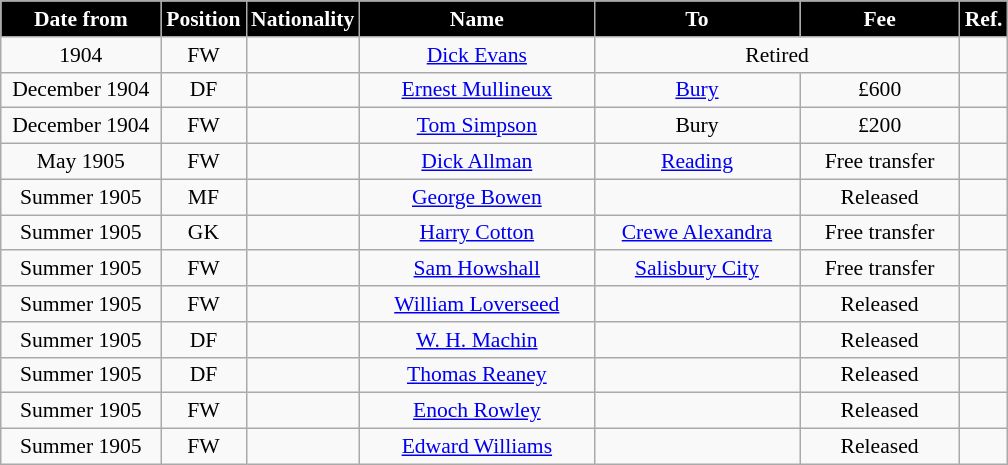<table class="wikitable" style="text-align:center; font-size:90%; ">
<tr>
<th style="background:#000000; color:white; width:100px;">Date from</th>
<th style="background:#000000; color:white; width:50px;">Position</th>
<th style="background:#000000; color:white; width:50px;">Nationality</th>
<th style="background:#000000; color:white; width:150px;">Name</th>
<th style="background:#000000; color:white; width:130px;">To</th>
<th style="background:#000000; color:white; width:100px;">Fee</th>
<th style="background:#000000; color:white; width:25px;">Ref.</th>
</tr>
<tr>
<td>1904</td>
<td>FW</td>
<td></td>
<td><a href='#'>Dick Evans</a></td>
<td colspan="2">Retired</td>
<td></td>
</tr>
<tr>
<td>December 1904</td>
<td>DF</td>
<td></td>
<td><a href='#'>Ernest Mullineux</a></td>
<td><a href='#'>Bury</a></td>
<td>£600</td>
<td></td>
</tr>
<tr>
<td>December 1904</td>
<td>FW</td>
<td></td>
<td><a href='#'>Tom Simpson</a></td>
<td>Bury</td>
<td>£200</td>
<td></td>
</tr>
<tr>
<td>May 1905</td>
<td>FW</td>
<td></td>
<td><a href='#'>Dick Allman</a></td>
<td><a href='#'>Reading</a></td>
<td>Free transfer</td>
<td></td>
</tr>
<tr>
<td>Summer 1905</td>
<td>MF</td>
<td></td>
<td><a href='#'>George Bowen</a></td>
<td></td>
<td>Released</td>
<td></td>
</tr>
<tr>
<td>Summer 1905</td>
<td>GK</td>
<td></td>
<td><a href='#'>Harry Cotton</a></td>
<td><a href='#'>Crewe Alexandra</a></td>
<td>Free transfer</td>
<td></td>
</tr>
<tr>
<td>Summer 1905</td>
<td>FW</td>
<td></td>
<td><a href='#'>Sam Howshall</a></td>
<td><a href='#'>Salisbury City</a></td>
<td>Free transfer</td>
<td></td>
</tr>
<tr>
<td>Summer 1905</td>
<td>FW</td>
<td></td>
<td><a href='#'>William Loverseed</a></td>
<td></td>
<td>Released</td>
<td></td>
</tr>
<tr>
<td>Summer 1905</td>
<td>DF</td>
<td></td>
<td><a href='#'>W. H. Machin</a></td>
<td></td>
<td>Released</td>
<td></td>
</tr>
<tr>
<td>Summer 1905</td>
<td>DF</td>
<td></td>
<td><a href='#'>Thomas Reaney</a></td>
<td></td>
<td>Released</td>
<td></td>
</tr>
<tr>
<td>Summer 1905</td>
<td>FW</td>
<td></td>
<td><a href='#'>Enoch Rowley</a></td>
<td></td>
<td>Released</td>
<td></td>
</tr>
<tr>
<td>Summer 1905</td>
<td>FW</td>
<td></td>
<td><a href='#'>Edward Williams</a></td>
<td></td>
<td>Released</td>
<td></td>
</tr>
</table>
